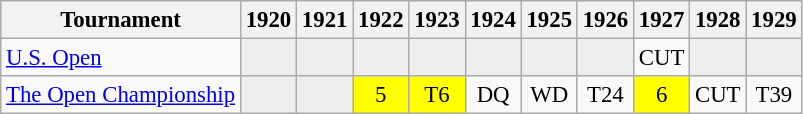<table class="wikitable" style="font-size:95%;text-align:center;">
<tr>
<th>Tournament</th>
<th>1920</th>
<th>1921</th>
<th>1922</th>
<th>1923</th>
<th>1924</th>
<th>1925</th>
<th>1926</th>
<th>1927</th>
<th>1928</th>
<th>1929</th>
</tr>
<tr>
<td align=left><a href='#'>U.S. Open</a></td>
<td style="background:#eeeeee;"></td>
<td style="background:#eeeeee;"></td>
<td style="background:#eeeeee;"></td>
<td style="background:#eeeeee;"></td>
<td style="background:#eeeeee;"></td>
<td style="background:#eeeeee;"></td>
<td style="background:#eeeeee;"></td>
<td>CUT</td>
<td style="background:#eeeeee;"></td>
<td style="background:#eeeeee;"></td>
</tr>
<tr>
<td align=left><a href='#'>The Open Championship</a></td>
<td style="background:#eeeeee;"></td>
<td style="background:#eeeeee;"></td>
<td style="background:yellow;">5</td>
<td style="background:yellow;">T6</td>
<td>DQ</td>
<td>WD</td>
<td>T24</td>
<td style="background:yellow;">6</td>
<td>CUT</td>
<td>T39</td>
</tr>
</table>
